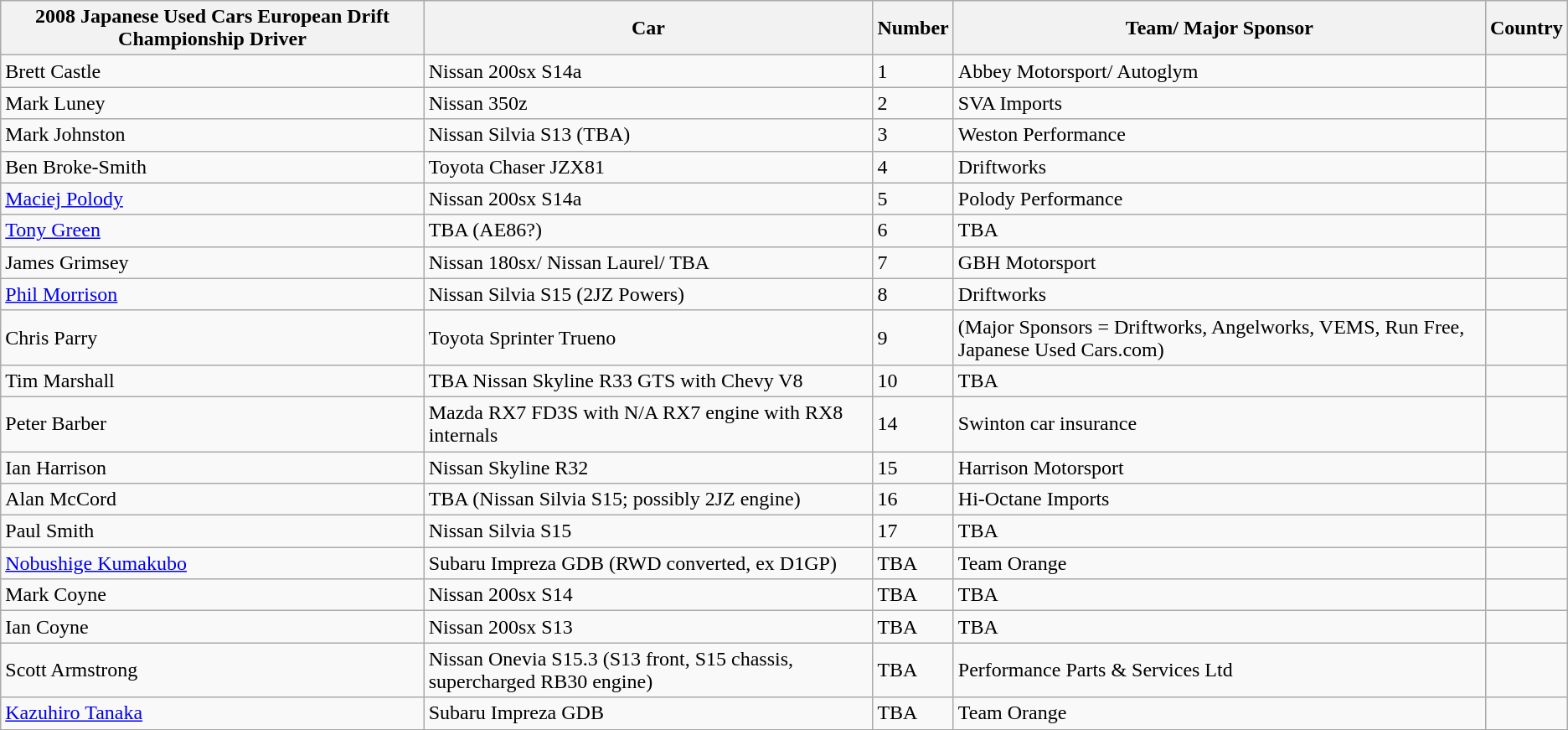<table class="wikitable">
<tr>
<th>2008 Japanese Used Cars European Drift Championship Driver</th>
<th>Car</th>
<th>Number</th>
<th>Team/ Major Sponsor</th>
<th>Country</th>
</tr>
<tr>
<td>Brett Castle</td>
<td>Nissan 200sx S14a</td>
<td>1</td>
<td>Abbey Motorsport/ Autoglym</td>
<td></td>
</tr>
<tr>
<td>Mark Luney</td>
<td>Nissan 350z</td>
<td>2</td>
<td>SVA Imports</td>
<td></td>
</tr>
<tr>
<td>Mark Johnston</td>
<td>Nissan Silvia S13 (TBA)</td>
<td>3</td>
<td>Weston Performance</td>
<td></td>
</tr>
<tr>
<td>Ben Broke-Smith</td>
<td>Toyota Chaser JZX81</td>
<td>4</td>
<td>Driftworks</td>
<td></td>
</tr>
<tr>
<td><a href='#'>Maciej Polody</a></td>
<td>Nissan 200sx S14a</td>
<td>5</td>
<td>Polody Performance</td>
<td></td>
</tr>
<tr>
<td><a href='#'>Tony Green</a></td>
<td>TBA (AE86?)</td>
<td>6</td>
<td>TBA</td>
<td></td>
</tr>
<tr>
<td>James Grimsey</td>
<td>Nissan 180sx/ Nissan Laurel/ TBA</td>
<td>7</td>
<td>GBH Motorsport</td>
<td></td>
</tr>
<tr>
<td><a href='#'>Phil Morrison</a></td>
<td>Nissan Silvia S15 (2JZ Powers)</td>
<td>8</td>
<td>Driftworks</td>
<td></td>
</tr>
<tr>
<td>Chris Parry</td>
<td>Toyota Sprinter Trueno</td>
<td>9</td>
<td>(Major Sponsors = Driftworks, Angelworks, VEMS, Run Free, Japanese Used Cars.com)</td>
<td></td>
</tr>
<tr>
<td>Tim Marshall</td>
<td>TBA Nissan Skyline R33 GTS with Chevy V8</td>
<td>10</td>
<td>TBA</td>
<td></td>
</tr>
<tr>
<td>Peter Barber</td>
<td>Mazda RX7 FD3S with N/A RX7 engine with RX8 internals</td>
<td>14</td>
<td>Swinton car insurance</td>
<td></td>
</tr>
<tr>
<td>Ian Harrison</td>
<td>Nissan Skyline R32</td>
<td>15</td>
<td>Harrison Motorsport</td>
<td></td>
</tr>
<tr>
<td>Alan McCord</td>
<td>TBA (Nissan Silvia S15; possibly 2JZ engine)</td>
<td>16</td>
<td>Hi-Octane Imports</td>
<td></td>
</tr>
<tr>
<td>Paul Smith</td>
<td>Nissan Silvia S15</td>
<td>17</td>
<td>TBA</td>
<td></td>
</tr>
<tr>
<td><a href='#'>Nobushige Kumakubo</a></td>
<td>Subaru Impreza GDB (RWD converted, ex D1GP)</td>
<td>TBA</td>
<td>Team Orange</td>
<td></td>
</tr>
<tr>
<td>Mark Coyne</td>
<td>Nissan 200sx S14</td>
<td>TBA</td>
<td>TBA</td>
<td></td>
</tr>
<tr>
<td>Ian Coyne</td>
<td>Nissan 200sx S13</td>
<td>TBA</td>
<td>TBA</td>
<td></td>
</tr>
<tr>
<td>Scott Armstrong</td>
<td>Nissan Onevia S15.3 (S13 front, S15 chassis, supercharged RB30 engine)</td>
<td>TBA</td>
<td>Performance Parts & Services Ltd</td>
<td></td>
</tr>
<tr>
<td><a href='#'>Kazuhiro Tanaka</a></td>
<td>Subaru Impreza GDB</td>
<td>TBA</td>
<td>Team Orange</td>
<td></td>
</tr>
</table>
